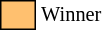<table class="toccolours" style="font-size: 85%; white-space: nowrap;">
<tr>
<td style="background:#FFC06F; border: 1px solid black;">      </td>
<td>Winner</td>
</tr>
</table>
